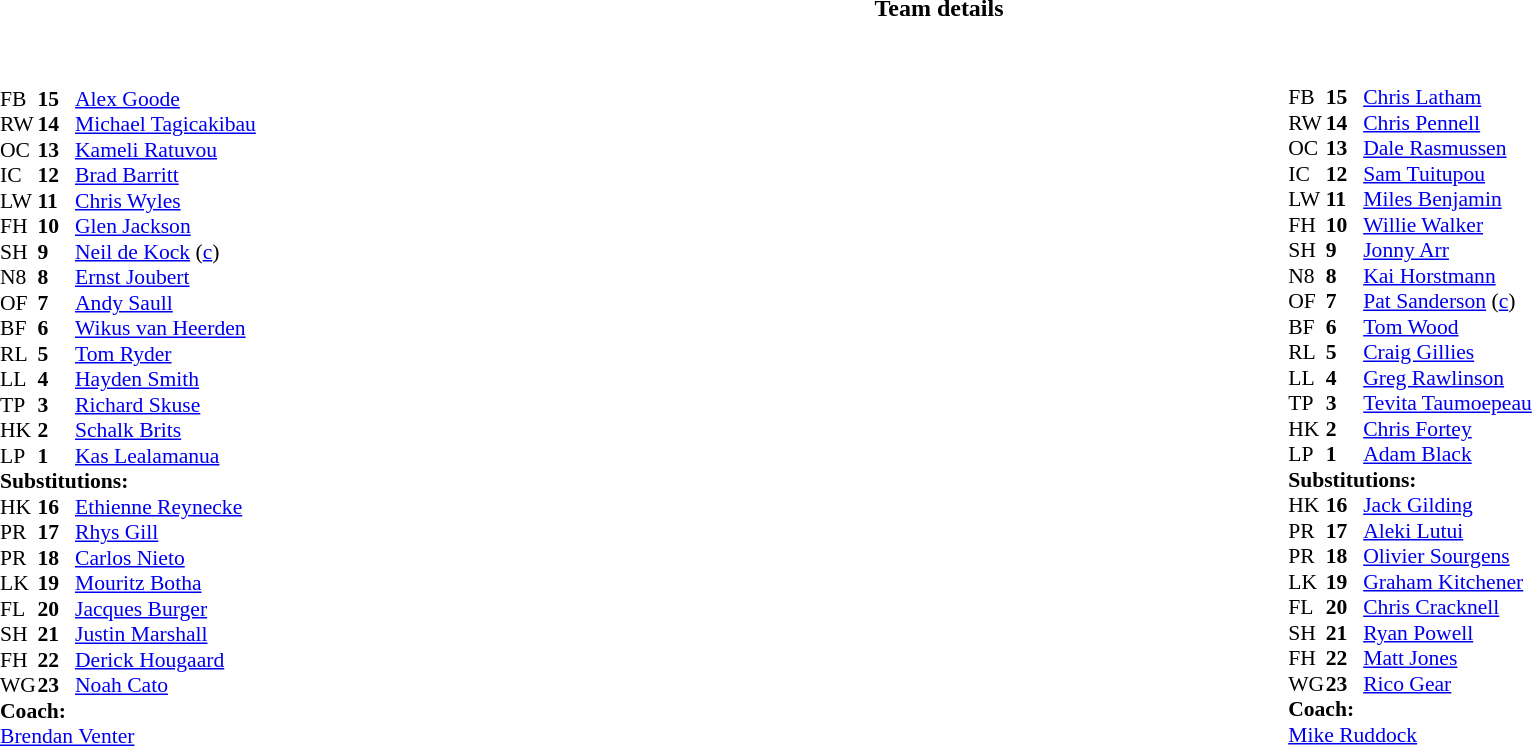<table border="0" style="width:100%;" class="collapsible collapsed">
<tr>
<th>Team details</th>
</tr>
<tr>
<td><br><table style="width:100%;">
<tr>
<td style="vertical-align:top; width:50%;"><br><table style="font-size: 90%" cellspacing="0" cellpadding="0">
<tr>
<th width="25"></th>
<th width="25"></th>
</tr>
<tr>
<td>FB</td>
<td><strong>15</strong></td>
<td> <a href='#'>Alex Goode</a></td>
</tr>
<tr>
<td>RW</td>
<td><strong>14</strong></td>
<td> <a href='#'>Michael Tagicakibau</a></td>
</tr>
<tr>
<td>OC</td>
<td><strong>13</strong></td>
<td> <a href='#'>Kameli Ratuvou</a></td>
</tr>
<tr>
<td>IC</td>
<td><strong>12</strong></td>
<td> <a href='#'>Brad Barritt</a></td>
</tr>
<tr>
<td>LW</td>
<td><strong>11</strong></td>
<td> <a href='#'>Chris Wyles</a></td>
</tr>
<tr>
<td>FH</td>
<td><strong>10</strong></td>
<td> <a href='#'>Glen Jackson</a></td>
</tr>
<tr>
<td>SH</td>
<td><strong>9</strong></td>
<td> <a href='#'>Neil de Kock</a> (<a href='#'>c</a>)</td>
</tr>
<tr>
<td>N8</td>
<td><strong>8</strong></td>
<td> <a href='#'>Ernst Joubert</a></td>
</tr>
<tr>
<td>OF</td>
<td><strong>7</strong></td>
<td> <a href='#'>Andy Saull</a></td>
</tr>
<tr>
<td>BF</td>
<td><strong>6</strong></td>
<td> <a href='#'>Wikus van Heerden</a></td>
</tr>
<tr>
<td>RL</td>
<td><strong>5</strong></td>
<td> <a href='#'>Tom Ryder</a></td>
</tr>
<tr>
<td>LL</td>
<td><strong>4</strong></td>
<td> <a href='#'>Hayden Smith</a></td>
</tr>
<tr>
<td>TP</td>
<td><strong>3</strong></td>
<td> <a href='#'>Richard Skuse</a></td>
</tr>
<tr>
<td>HK</td>
<td><strong>2</strong></td>
<td> <a href='#'>Schalk Brits</a></td>
</tr>
<tr>
<td>LP</td>
<td><strong>1</strong></td>
<td> <a href='#'>Kas Lealamanua</a></td>
</tr>
<tr>
<td colspan=3><strong>Substitutions:</strong></td>
</tr>
<tr>
<td>HK</td>
<td><strong>16</strong></td>
<td> <a href='#'>Ethienne Reynecke</a></td>
</tr>
<tr>
<td>PR</td>
<td><strong>17</strong></td>
<td> <a href='#'>Rhys Gill</a></td>
</tr>
<tr>
<td>PR</td>
<td><strong>18</strong></td>
<td> <a href='#'>Carlos Nieto</a></td>
</tr>
<tr>
<td>LK</td>
<td><strong>19</strong></td>
<td> <a href='#'>Mouritz Botha</a></td>
</tr>
<tr>
<td>FL</td>
<td><strong>20</strong></td>
<td> <a href='#'>Jacques Burger</a></td>
</tr>
<tr>
<td>SH</td>
<td><strong>21</strong></td>
<td> <a href='#'>Justin Marshall</a></td>
</tr>
<tr>
<td>FH</td>
<td><strong>22</strong></td>
<td> <a href='#'>Derick Hougaard</a></td>
</tr>
<tr>
<td>WG</td>
<td><strong>23</strong></td>
<td> <a href='#'>Noah Cato</a></td>
</tr>
<tr>
<td colspan=3><strong>Coach:</strong></td>
</tr>
<tr>
<td colspan="4"> <a href='#'>Brendan Venter</a></td>
</tr>
<tr>
</tr>
</table>
</td>
<td style="vertical-align:top;width:50%;font-size:90%"><br><table cellspacing="0" cellpadding="0" style="margin:auto">
<tr>
<th width="25"></th>
<th width="25"></th>
</tr>
<tr>
<td>FB</td>
<td><strong>15</strong></td>
<td> <a href='#'>Chris Latham</a></td>
</tr>
<tr>
<td>RW</td>
<td><strong>14</strong></td>
<td> <a href='#'>Chris Pennell</a></td>
</tr>
<tr>
<td>OC</td>
<td><strong>13</strong></td>
<td> <a href='#'>Dale Rasmussen</a></td>
</tr>
<tr>
<td>IC</td>
<td><strong>12</strong></td>
<td> <a href='#'>Sam Tuitupou</a></td>
</tr>
<tr>
<td>LW</td>
<td><strong>11</strong></td>
<td> <a href='#'>Miles Benjamin</a></td>
</tr>
<tr>
<td>FH</td>
<td><strong>10</strong></td>
<td> <a href='#'>Willie Walker</a></td>
</tr>
<tr>
<td>SH</td>
<td><strong>9</strong></td>
<td> <a href='#'>Jonny Arr</a></td>
</tr>
<tr>
<td>N8</td>
<td><strong>8</strong></td>
<td> <a href='#'>Kai Horstmann</a></td>
</tr>
<tr>
<td>OF</td>
<td><strong>7</strong></td>
<td> <a href='#'>Pat Sanderson</a> (<a href='#'>c</a>)</td>
</tr>
<tr>
<td>BF</td>
<td><strong>6</strong></td>
<td> <a href='#'>Tom Wood</a></td>
</tr>
<tr>
<td>RL</td>
<td><strong>5</strong></td>
<td> <a href='#'>Craig Gillies</a></td>
</tr>
<tr>
<td>LL</td>
<td><strong>4</strong></td>
<td> <a href='#'>Greg Rawlinson</a></td>
</tr>
<tr>
<td>TP</td>
<td><strong>3</strong></td>
<td> <a href='#'>Tevita Taumoepeau</a></td>
</tr>
<tr>
<td>HK</td>
<td><strong>2</strong></td>
<td> <a href='#'>Chris Fortey</a></td>
</tr>
<tr>
<td>LP</td>
<td><strong>1</strong></td>
<td> <a href='#'>Adam Black</a></td>
</tr>
<tr>
<td colspan=3><strong>Substitutions:</strong></td>
</tr>
<tr>
<td>HK</td>
<td><strong>16</strong></td>
<td> <a href='#'>Jack Gilding</a></td>
</tr>
<tr>
<td>PR</td>
<td><strong>17</strong></td>
<td> <a href='#'>Aleki Lutui</a></td>
</tr>
<tr>
<td>PR</td>
<td><strong>18</strong></td>
<td> <a href='#'>Olivier Sourgens</a></td>
</tr>
<tr>
<td>LK</td>
<td><strong>19</strong></td>
<td> <a href='#'>Graham Kitchener</a></td>
</tr>
<tr>
<td>FL</td>
<td><strong>20</strong></td>
<td> <a href='#'>Chris Cracknell</a></td>
</tr>
<tr>
<td>SH</td>
<td><strong>21</strong></td>
<td> <a href='#'>Ryan Powell</a></td>
</tr>
<tr>
<td>FH</td>
<td><strong>22</strong></td>
<td> <a href='#'>Matt Jones</a></td>
</tr>
<tr>
<td>WG</td>
<td><strong>23</strong></td>
<td> <a href='#'>Rico Gear</a></td>
</tr>
<tr>
<td colspan=3><strong>Coach:</strong></td>
</tr>
<tr>
<td colspan="4"> <a href='#'>Mike Ruddock</a></td>
</tr>
<tr>
</tr>
</table>
</td>
</tr>
</table>
</td>
</tr>
</table>
